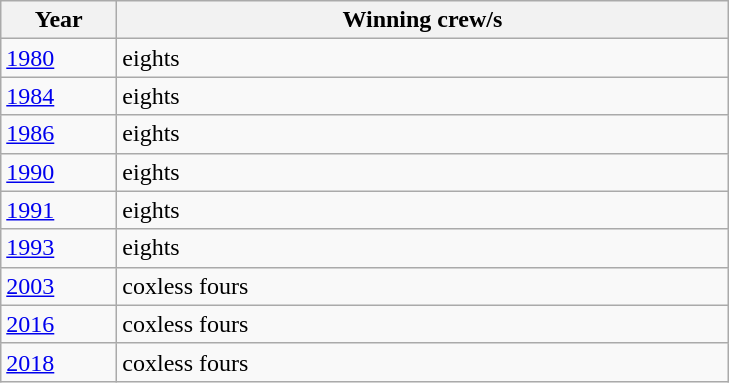<table class="wikitable">
<tr>
<th width=70>Year</th>
<th width=400>Winning crew/s</th>
</tr>
<tr>
<td><a href='#'>1980</a></td>
<td>eights</td>
</tr>
<tr>
<td><a href='#'>1984</a></td>
<td>eights</td>
</tr>
<tr>
<td><a href='#'>1986</a></td>
<td>eights</td>
</tr>
<tr>
<td><a href='#'>1990</a></td>
<td>eights</td>
</tr>
<tr>
<td><a href='#'>1991</a></td>
<td>eights</td>
</tr>
<tr>
<td><a href='#'>1993</a></td>
<td>eights</td>
</tr>
<tr>
<td><a href='#'>2003</a></td>
<td>coxless fours </td>
</tr>
<tr>
<td><a href='#'>2016</a></td>
<td>coxless fours </td>
</tr>
<tr>
<td><a href='#'>2018</a></td>
<td>coxless fours </td>
</tr>
</table>
